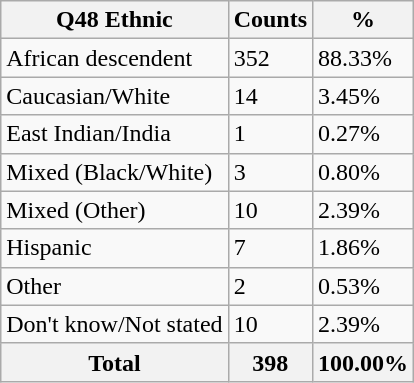<table class="wikitable sortable">
<tr>
<th>Q48 Ethnic</th>
<th>Counts</th>
<th>%</th>
</tr>
<tr>
<td>African descendent</td>
<td>352</td>
<td>88.33%</td>
</tr>
<tr>
<td>Caucasian/White</td>
<td>14</td>
<td>3.45%</td>
</tr>
<tr>
<td>East Indian/India</td>
<td>1</td>
<td>0.27%</td>
</tr>
<tr>
<td>Mixed (Black/White)</td>
<td>3</td>
<td>0.80%</td>
</tr>
<tr>
<td>Mixed (Other)</td>
<td>10</td>
<td>2.39%</td>
</tr>
<tr>
<td>Hispanic</td>
<td>7</td>
<td>1.86%</td>
</tr>
<tr>
<td>Other</td>
<td>2</td>
<td>0.53%</td>
</tr>
<tr>
<td>Don't know/Not stated</td>
<td>10</td>
<td>2.39%</td>
</tr>
<tr>
<th>Total</th>
<th>398</th>
<th>100.00%</th>
</tr>
</table>
